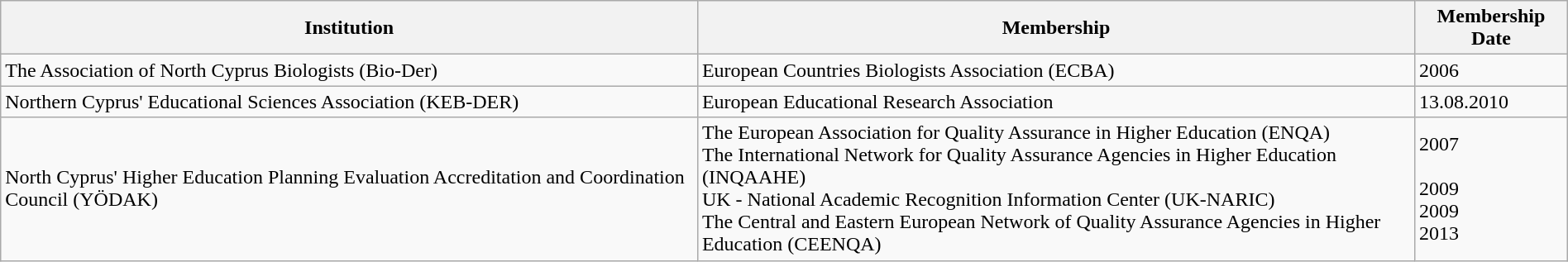<table class="wikitable sortable" style="width:100%; margin:auto;">
<tr>
<th>Institution</th>
<th>Membership</th>
<th>Membership Date</th>
</tr>
<tr>
<td>The Association of North Cyprus Biologists (Bio-Der)</td>
<td>European Countries Biologists Association (ECBA)</td>
<td>2006</td>
</tr>
<tr>
<td>Northern Cyprus' Educational Sciences Association (KEB-DER)</td>
<td>European Educational Research Association</td>
<td>13.08.2010</td>
</tr>
<tr>
<td>North Cyprus' Higher Education Planning Evaluation Accreditation and Coordination Council (YÖDAK)</td>
<td>The European Association for Quality Assurance in Higher Education (ENQA) <br> The International Network for Quality Assurance Agencies in Higher Education (INQAAHE) <br> UK - National Academic Recognition Information Center (UK-NARIC) <br> The Central and Eastern European Network of Quality Assurance Agencies in Higher Education (CEENQA)</td>
<td>2007 <br><br>2009 <br> 2009 <br> 2013</td>
</tr>
</table>
